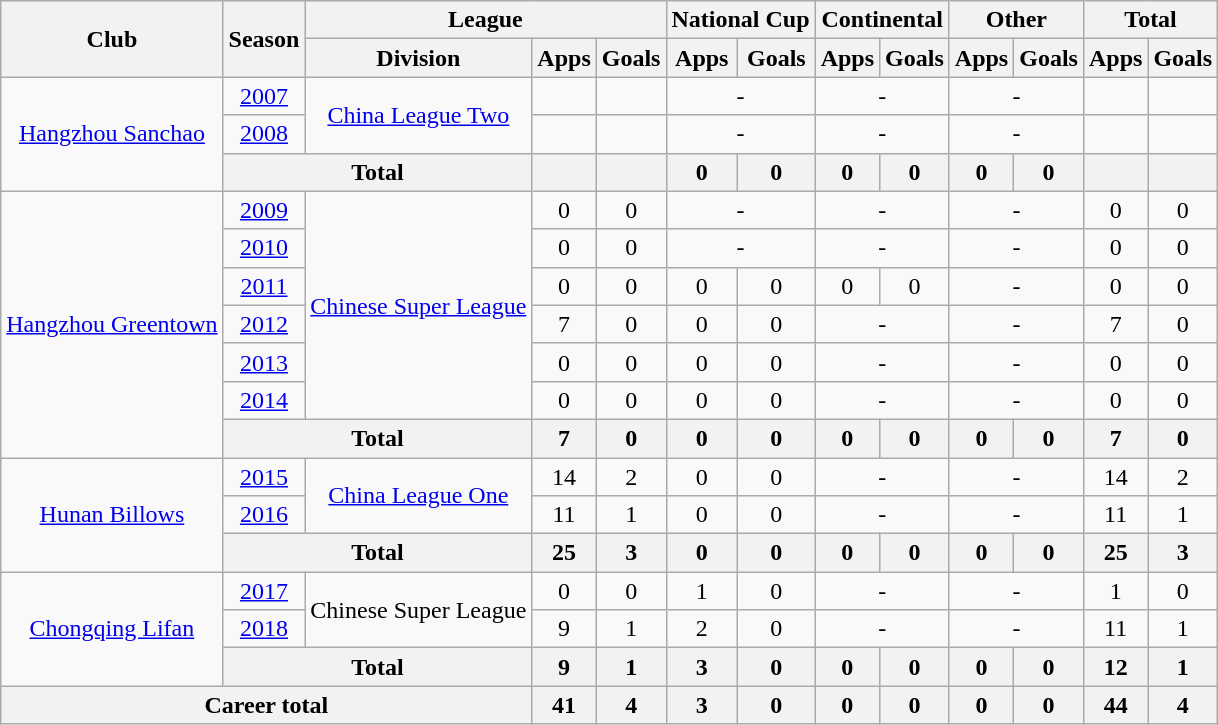<table class="wikitable" style="text-align: center">
<tr>
<th rowspan="2">Club</th>
<th rowspan="2">Season</th>
<th colspan="3">League</th>
<th colspan="2">National Cup</th>
<th colspan="2">Continental</th>
<th colspan="2">Other</th>
<th colspan="2">Total</th>
</tr>
<tr>
<th>Division</th>
<th>Apps</th>
<th>Goals</th>
<th>Apps</th>
<th>Goals</th>
<th>Apps</th>
<th>Goals</th>
<th>Apps</th>
<th>Goals</th>
<th>Apps</th>
<th>Goals</th>
</tr>
<tr>
<td rowspan="3"><a href='#'>Hangzhou Sanchao</a></td>
<td><a href='#'>2007</a></td>
<td rowspan="2"><a href='#'>China League Two</a></td>
<td></td>
<td></td>
<td colspan="2">-</td>
<td colspan="2">-</td>
<td colspan="2">-</td>
<td></td>
<td></td>
</tr>
<tr>
<td><a href='#'>2008</a></td>
<td></td>
<td></td>
<td colspan="2">-</td>
<td colspan="2">-</td>
<td colspan="2">-</td>
<td></td>
<td></td>
</tr>
<tr>
<th colspan="2">Total</th>
<th></th>
<th></th>
<th>0</th>
<th>0</th>
<th>0</th>
<th>0</th>
<th>0</th>
<th>0</th>
<th></th>
<th></th>
</tr>
<tr>
<td rowspan="7"><a href='#'>Hangzhou Greentown</a></td>
<td><a href='#'>2009</a></td>
<td rowspan="6"><a href='#'>Chinese Super League</a></td>
<td>0</td>
<td>0</td>
<td colspan="2">-</td>
<td colspan="2">-</td>
<td colspan="2">-</td>
<td>0</td>
<td>0</td>
</tr>
<tr>
<td><a href='#'>2010</a></td>
<td>0</td>
<td>0</td>
<td colspan="2">-</td>
<td colspan="2">-</td>
<td colspan="2">-</td>
<td>0</td>
<td>0</td>
</tr>
<tr>
<td><a href='#'>2011</a></td>
<td>0</td>
<td>0</td>
<td>0</td>
<td>0</td>
<td>0</td>
<td>0</td>
<td colspan="2">-</td>
<td>0</td>
<td>0</td>
</tr>
<tr>
<td><a href='#'>2012</a></td>
<td>7</td>
<td>0</td>
<td>0</td>
<td>0</td>
<td colspan="2">-</td>
<td colspan="2">-</td>
<td>7</td>
<td>0</td>
</tr>
<tr>
<td><a href='#'>2013</a></td>
<td>0</td>
<td>0</td>
<td>0</td>
<td>0</td>
<td colspan="2">-</td>
<td colspan="2">-</td>
<td>0</td>
<td>0</td>
</tr>
<tr>
<td><a href='#'>2014</a></td>
<td>0</td>
<td>0</td>
<td>0</td>
<td>0</td>
<td colspan="2">-</td>
<td colspan="2">-</td>
<td>0</td>
<td>0</td>
</tr>
<tr>
<th colspan="2">Total</th>
<th>7</th>
<th>0</th>
<th>0</th>
<th>0</th>
<th>0</th>
<th>0</th>
<th>0</th>
<th>0</th>
<th>7</th>
<th>0</th>
</tr>
<tr>
<td rowspan="3"><a href='#'>Hunan Billows</a></td>
<td><a href='#'>2015</a></td>
<td rowspan="2"><a href='#'>China League One</a></td>
<td>14</td>
<td>2</td>
<td>0</td>
<td>0</td>
<td colspan="2">-</td>
<td colspan="2">-</td>
<td>14</td>
<td>2</td>
</tr>
<tr>
<td><a href='#'>2016</a></td>
<td>11</td>
<td>1</td>
<td>0</td>
<td>0</td>
<td colspan="2">-</td>
<td colspan="2">-</td>
<td>11</td>
<td>1</td>
</tr>
<tr>
<th colspan="2">Total</th>
<th>25</th>
<th>3</th>
<th>0</th>
<th>0</th>
<th>0</th>
<th>0</th>
<th>0</th>
<th>0</th>
<th>25</th>
<th>3</th>
</tr>
<tr>
<td rowspan="3"><a href='#'>Chongqing Lifan</a></td>
<td><a href='#'>2017</a></td>
<td rowspan="2">Chinese Super League</td>
<td>0</td>
<td>0</td>
<td>1</td>
<td>0</td>
<td colspan="2">-</td>
<td colspan="2">-</td>
<td>1</td>
<td>0</td>
</tr>
<tr>
<td><a href='#'>2018</a></td>
<td>9</td>
<td>1</td>
<td>2</td>
<td>0</td>
<td colspan="2">-</td>
<td colspan="2">-</td>
<td>11</td>
<td>1</td>
</tr>
<tr>
<th colspan="2">Total</th>
<th>9</th>
<th>1</th>
<th>3</th>
<th>0</th>
<th>0</th>
<th>0</th>
<th>0</th>
<th>0</th>
<th>12</th>
<th>1</th>
</tr>
<tr>
<th colspan=3>Career total</th>
<th>41</th>
<th>4</th>
<th>3</th>
<th>0</th>
<th>0</th>
<th>0</th>
<th>0</th>
<th>0</th>
<th>44</th>
<th>4</th>
</tr>
</table>
